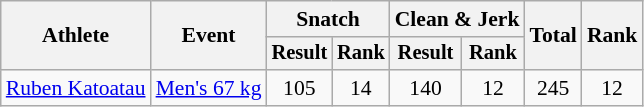<table class="wikitable" style="font-size:90%">
<tr>
<th rowspan="2">Athlete</th>
<th rowspan="2">Event</th>
<th colspan="2">Snatch</th>
<th colspan="2">Clean & Jerk</th>
<th rowspan="2">Total</th>
<th rowspan="2">Rank</th>
</tr>
<tr style="font-size:95%">
<th>Result</th>
<th>Rank</th>
<th>Result</th>
<th>Rank</th>
</tr>
<tr align=center>
<td align=left><a href='#'>Ruben Katoatau</a></td>
<td align=left><a href='#'>Men's 67 kg</a></td>
<td>105</td>
<td>14</td>
<td>140</td>
<td>12</td>
<td>245</td>
<td>12</td>
</tr>
</table>
